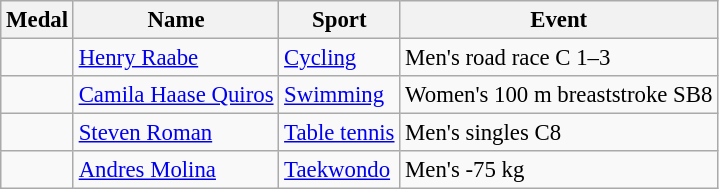<table class="wikitable sortable" style="font-size: 95%;">
<tr>
<th>Medal</th>
<th>Name</th>
<th>Sport</th>
<th>Event</th>
</tr>
<tr>
<td></td>
<td><a href='#'>Henry Raabe</a></td>
<td><a href='#'>Cycling</a></td>
<td>Men's road race C 1–3</td>
</tr>
<tr>
<td></td>
<td><a href='#'>Camila Haase Quiros</a></td>
<td><a href='#'>Swimming</a></td>
<td>Women's 100 m breaststroke SB8</td>
</tr>
<tr>
<td></td>
<td><a href='#'>Steven Roman</a></td>
<td><a href='#'>Table tennis</a></td>
<td>Men's singles C8</td>
</tr>
<tr>
<td></td>
<td><a href='#'>Andres Molina</a></td>
<td><a href='#'>Taekwondo</a></td>
<td>Men's -75 kg</td>
</tr>
</table>
